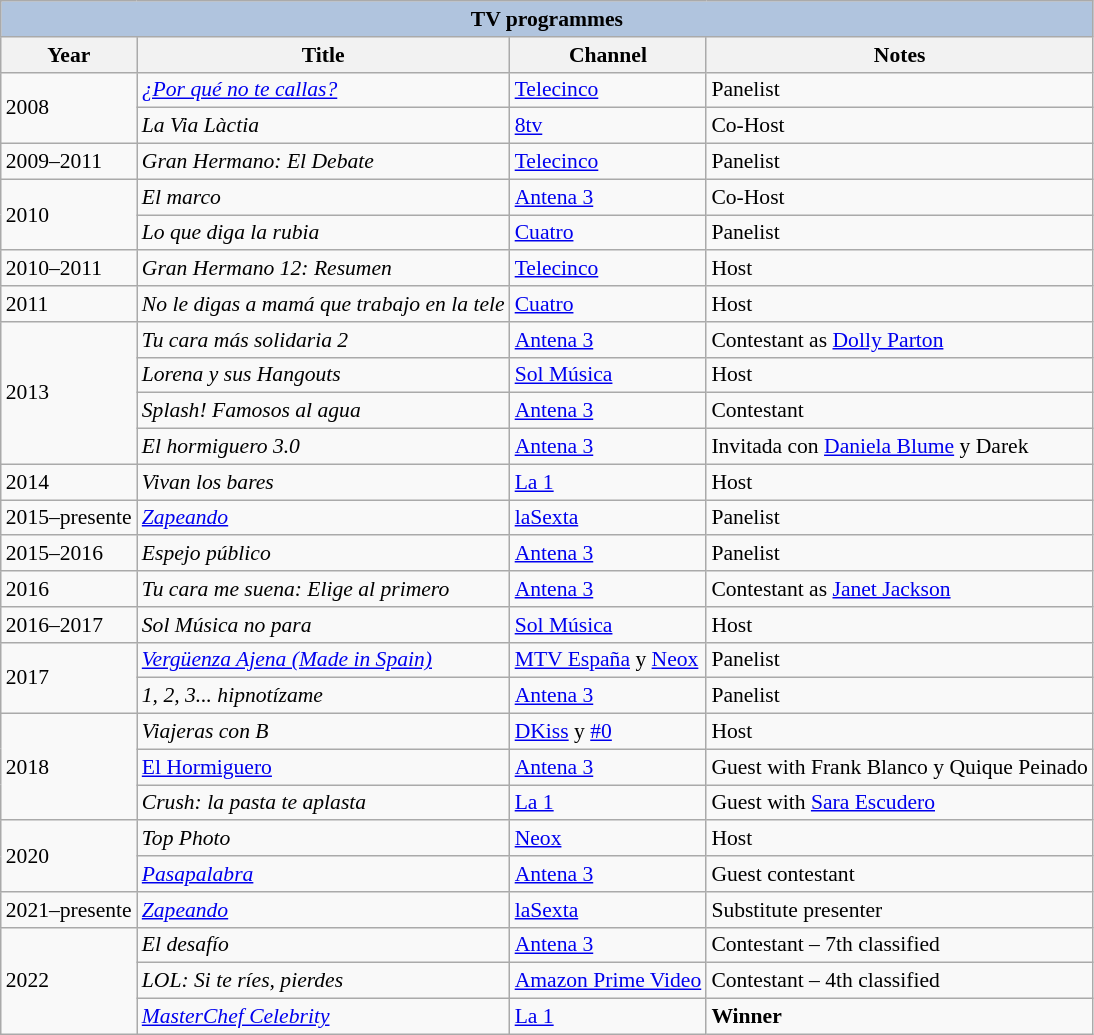<table class="wikitable" style="font-size: 90%;">
<tr>
<th colspan=4 style="background:#B0C4DE;">TV programmes</th>
</tr>
<tr>
<th>Year</th>
<th>Title</th>
<th>Channel</th>
<th>Notes</th>
</tr>
<tr>
<td rowspan="2">2008</td>
<td><em><a href='#'>¿Por qué no te callas?</a></em></td>
<td><a href='#'>Telecinco</a></td>
<td>Panelist</td>
</tr>
<tr>
<td><em>La Via Làctia</em></td>
<td><a href='#'>8tv</a></td>
<td>Co-Host</td>
</tr>
<tr>
<td>2009–2011</td>
<td><em>Gran Hermano: El Debate</em></td>
<td><a href='#'>Telecinco</a></td>
<td>Panelist</td>
</tr>
<tr>
<td rowspan="2">2010</td>
<td><em>El marco</em></td>
<td><a href='#'>Antena 3</a></td>
<td>Co-Host</td>
</tr>
<tr>
<td><em>Lo que diga la rubia</em></td>
<td><a href='#'>Cuatro</a></td>
<td>Panelist</td>
</tr>
<tr>
<td>2010–2011</td>
<td><em>Gran Hermano 12: Resumen</em></td>
<td><a href='#'>Telecinco</a></td>
<td>Host</td>
</tr>
<tr>
<td>2011</td>
<td><em>No le digas a mamá que trabajo en la tele</em></td>
<td><a href='#'>Cuatro</a></td>
<td>Host</td>
</tr>
<tr>
<td rowspan="4">2013</td>
<td><em>Tu cara más solidaria 2</em></td>
<td><a href='#'>Antena 3</a></td>
<td>Contestant as <a href='#'>Dolly Parton</a></td>
</tr>
<tr>
<td><em>Lorena y sus Hangouts</em></td>
<td><a href='#'>Sol Música</a></td>
<td>Host</td>
</tr>
<tr>
<td><em>Splash! Famosos al agua</em></td>
<td><a href='#'>Antena 3</a></td>
<td>Contestant</td>
</tr>
<tr>
<td><em>El hormiguero 3.0</em></td>
<td><a href='#'>Antena 3</a></td>
<td>Invitada con <a href='#'>Daniela Blume</a> y Darek</td>
</tr>
<tr>
<td>2014</td>
<td><em>Vivan los bares</em></td>
<td><a href='#'>La 1</a></td>
<td>Host</td>
</tr>
<tr>
<td>2015–presente</td>
<td><em><a href='#'>Zapeando</a></em></td>
<td><a href='#'>laSexta</a></td>
<td>Panelist</td>
</tr>
<tr>
<td>2015–2016</td>
<td><em>Espejo público</em></td>
<td><a href='#'>Antena 3</a></td>
<td>Panelist</td>
</tr>
<tr>
<td>2016</td>
<td><em>Tu cara me suena: Elige al primero</em></td>
<td><a href='#'>Antena 3</a></td>
<td>Contestant as <a href='#'>Janet Jackson</a></td>
</tr>
<tr>
<td>2016–2017</td>
<td><em>Sol Música no para</em></td>
<td><a href='#'>Sol Música</a></td>
<td>Host</td>
</tr>
<tr>
<td rowspan="2">2017</td>
<td><em><a href='#'>Vergüenza Ajena (Made in Spain)</a></em></td>
<td><a href='#'>MTV España</a> y <a href='#'>Neox</a></td>
<td>Panelist</td>
</tr>
<tr>
<td><em>1, 2, 3... hipnotízame</em></td>
<td><a href='#'>Antena 3</a></td>
<td>Panelist</td>
</tr>
<tr>
<td rowspan="3">2018</td>
<td><em>Viajeras con B</em></td>
<td><a href='#'>DKiss</a> y <a href='#'>#0</a></td>
<td>Host</td>
</tr>
<tr>
<td><a href='#'>El Hormiguero</a></td>
<td><a href='#'>Antena 3</a></td>
<td>Guest with Frank Blanco y Quique Peinado</td>
</tr>
<tr>
<td><em>Crush: la pasta te aplasta</em></td>
<td><a href='#'>La 1</a></td>
<td>Guest with <a href='#'>Sara Escudero</a></td>
</tr>
<tr>
<td rowspan="2">2020</td>
<td><em>Top Photo</em></td>
<td><a href='#'>Neox</a></td>
<td>Host</td>
</tr>
<tr>
<td><em><a href='#'>Pasapalabra</a></em></td>
<td><a href='#'>Antena 3</a></td>
<td>Guest contestant</td>
</tr>
<tr>
<td>2021–presente</td>
<td><em><a href='#'>Zapeando</a></em></td>
<td><a href='#'>laSexta</a></td>
<td>Substitute presenter</td>
</tr>
<tr>
<td rowspan="3">2022</td>
<td><em>El desafío</em></td>
<td><a href='#'>Antena 3</a></td>
<td>Contestant – 7th classified</td>
</tr>
<tr>
<td><em>LOL: Si te ríes, pierdes</em></td>
<td><a href='#'>Amazon Prime Video</a></td>
<td>Contestant – 4th classified</td>
</tr>
<tr>
<td><a href='#'><em>MasterChef Celebrity</em></a></td>
<td><a href='#'>La 1</a></td>
<td><strong>Winner</strong></td>
</tr>
</table>
